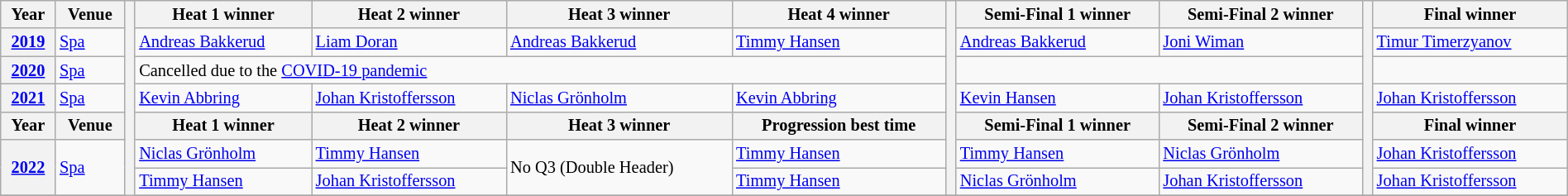<table class="wikitable" width=100% style="font-size: 85%;">
<tr>
<th>Year</th>
<th>Venue</th>
<th rowspan="10"></th>
<th>Heat 1 winner</th>
<th>Heat 2 winner</th>
<th>Heat 3 winner</th>
<th>Heat 4 winner</th>
<th rowspan=7></th>
<th>Semi-Final 1 winner</th>
<th>Semi-Final 2 winner</th>
<th rowspan=7></th>
<th>Final winner</th>
</tr>
<tr>
<th><a href='#'>2019</a></th>
<td><a href='#'>Spa</a></td>
<td> <a href='#'>Andreas Bakkerud</a></td>
<td> <a href='#'>Liam Doran</a></td>
<td> <a href='#'>Andreas Bakkerud</a></td>
<td> <a href='#'>Timmy Hansen</a></td>
<td> <a href='#'>Andreas Bakkerud</a></td>
<td> <a href='#'>Joni Wiman</a></td>
<td> <a href='#'>Timur Timerzyanov</a></td>
</tr>
<tr>
<th><a href='#'>2020</a></th>
<td><a href='#'>Spa</a></td>
<td colspan="9">Cancelled due to the <a href='#'>COVID-19 pandemic</a></td>
</tr>
<tr>
<th><a href='#'>2021</a></th>
<td><a href='#'>Spa</a></td>
<td> <a href='#'>Kevin Abbring</a></td>
<td> <a href='#'>Johan Kristoffersson</a></td>
<td> <a href='#'>Niclas Grönholm</a></td>
<td> <a href='#'>Kevin Abbring</a></td>
<td> <a href='#'>Kevin Hansen</a></td>
<td> <a href='#'>Johan Kristoffersson</a></td>
<td> <a href='#'>Johan Kristoffersson</a></td>
</tr>
<tr>
<th>Year</th>
<th>Venue</th>
<th>Heat 1 winner</th>
<th>Heat 2 winner</th>
<th>Heat 3 winner</th>
<th>Progression best time</th>
<th>Semi-Final 1 winner</th>
<th>Semi-Final 2 winner</th>
<th>Final winner</th>
</tr>
<tr>
<th rowspan="2"><a href='#'>2022</a></th>
<td rowspan="2"><a href='#'>Spa</a></td>
<td> <a href='#'>Niclas Grönholm</a></td>
<td> <a href='#'>Timmy Hansen</a></td>
<td rowspan="2">No Q3 (Double Header)</td>
<td> <a href='#'>Timmy Hansen</a></td>
<td> <a href='#'>Timmy Hansen</a></td>
<td> <a href='#'>Niclas Grönholm</a></td>
<td> <a href='#'>Johan Kristoffersson</a></td>
</tr>
<tr>
<td> <a href='#'>Timmy Hansen</a></td>
<td> <a href='#'>Johan Kristoffersson</a></td>
<td> <a href='#'>Timmy Hansen</a></td>
<td> <a href='#'>Niclas Grönholm</a></td>
<td> <a href='#'>Johan Kristoffersson</a></td>
<td> <a href='#'>Johan Kristoffersson</a></td>
</tr>
<tr>
</tr>
</table>
